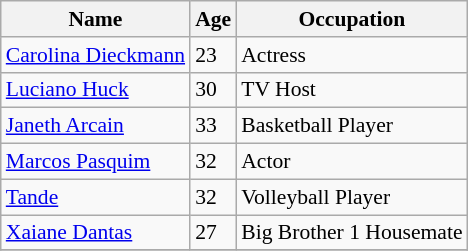<table class="wikitable" style="font-size:90%; text-align: left;">
<tr>
<th>Name</th>
<th>Age</th>
<th>Occupation</th>
</tr>
<tr>
<td><a href='#'>Carolina Dieckmann</a></td>
<td>23</td>
<td>Actress</td>
</tr>
<tr>
<td><a href='#'>Luciano Huck</a></td>
<td>30</td>
<td>TV Host</td>
</tr>
<tr>
<td><a href='#'>Janeth Arcain</a></td>
<td>33</td>
<td>Basketball Player</td>
</tr>
<tr>
<td><a href='#'>Marcos Pasquim</a></td>
<td>32</td>
<td>Actor</td>
</tr>
<tr>
<td><a href='#'>Tande</a></td>
<td>32</td>
<td>Volleyball Player</td>
</tr>
<tr>
<td><a href='#'>Xaiane Dantas</a></td>
<td>27</td>
<td>Big Brother 1 Housemate</td>
</tr>
<tr>
</tr>
</table>
